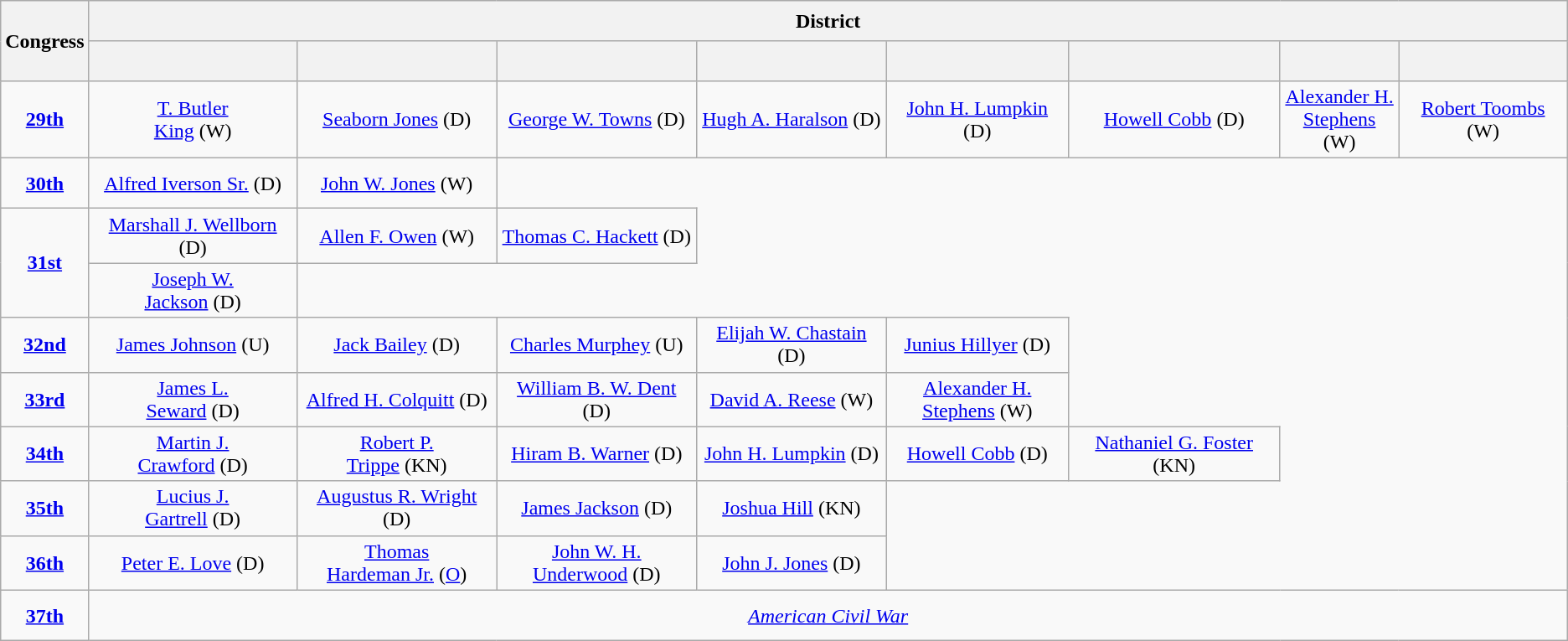<table class=wikitable style="text-align:center">
<tr style="height:2em">
<th rowspan=2>Congress</th>
<th colspan=8>District</th>
</tr>
<tr style="height:2em">
<th></th>
<th></th>
<th></th>
<th></th>
<th></th>
<th></th>
<th></th>
<th></th>
</tr>
<tr style="height:2.5em">
<td><strong><a href='#'>29th</a></strong> <small></small></td>
<td><a href='#'>T. Butler<br>King</a> (W)</td>
<td><a href='#'>Seaborn Jones</a> (D)</td>
<td><a href='#'>George W. Towns</a> (D)</td>
<td><a href='#'>Hugh A. Haralson</a> (D)</td>
<td><a href='#'>John H. Lumpkin</a> (D)</td>
<td><a href='#'>Howell Cobb</a> (D)</td>
<td><a href='#'>Alexander H.<br>Stephens</a> (W)</td>
<td><a href='#'>Robert Toombs</a> (W)</td>
</tr>
<tr style="height:2.5em">
<td><strong><a href='#'>30th</a></strong> <small></small></td>
<td><a href='#'>Alfred Iverson Sr.</a> (D)</td>
<td><a href='#'>John W. Jones</a> (W)</td>
</tr>
<tr style="height:1.5em">
<td rowspan=2><strong><a href='#'>31st</a></strong> <small></small></td>
<td><a href='#'>Marshall J. Wellborn</a> (D)</td>
<td><a href='#'>Allen F. Owen</a> (W)</td>
<td><a href='#'>Thomas C. Hackett</a> (D)</td>
</tr>
<tr style="height:1.5em">
<td><a href='#'>Joseph W.<br>Jackson</a> (D)</td>
</tr>
<tr style="height:2.5em">
<td><strong><a href='#'>32nd</a></strong> <small></small></td>
<td><a href='#'>James Johnson</a> (U)</td>
<td><a href='#'>Jack Bailey</a> (D)</td>
<td><a href='#'>Charles Murphey</a> (U)</td>
<td><a href='#'>Elijah W. Chastain</a> (D)</td>
<td><a href='#'>Junius Hillyer</a> (D)</td>
</tr>
<tr style="height:2.5em">
<td><strong><a href='#'>33rd</a></strong> <small></small></td>
<td><a href='#'>James L.<br>Seward</a> (D)</td>
<td><a href='#'>Alfred H. Colquitt</a> (D)</td>
<td><a href='#'>William B. W. Dent</a> (D)</td>
<td><a href='#'>David A. Reese</a> (W)</td>
<td><a href='#'>Alexander H.<br>Stephens</a> (W)</td>
</tr>
<tr style="height:2.5em">
<td><strong><a href='#'>34th</a></strong> <small></small></td>
<td><a href='#'>Martin J.<br>Crawford</a> (D)</td>
<td><a href='#'>Robert P.<br>Trippe</a> (KN)</td>
<td><a href='#'>Hiram B. Warner</a> (D)</td>
<td><a href='#'>John H. Lumpkin</a> (D)</td>
<td><a href='#'>Howell Cobb</a> (D)</td>
<td><a href='#'>Nathaniel G. Foster</a> (KN)</td>
</tr>
<tr style="height:2.5em">
<td><strong><a href='#'>35th</a></strong> <small></small></td>
<td><a href='#'>Lucius J.<br>Gartrell</a> (D)</td>
<td><a href='#'>Augustus R. Wright</a> (D)</td>
<td><a href='#'>James Jackson</a> (D)</td>
<td><a href='#'>Joshua Hill</a> (KN)</td>
</tr>
<tr style="height:2.5em">
<td><strong><a href='#'>36th</a></strong> <small></small></td>
<td><a href='#'>Peter E. Love</a> (D)</td>
<td><a href='#'>Thomas<br>Hardeman Jr.</a> (<a href='#'>O</a>)</td>
<td><a href='#'>John W. H.<br>Underwood</a> (D)</td>
<td><a href='#'>John J. Jones</a> (D)</td>
</tr>
<tr style="height:2.5em">
<td><strong><a href='#'>37th</a></strong> <small></small></td>
<td colspan=8><em><a href='#'>American Civil War</a></em></td>
</tr>
</table>
